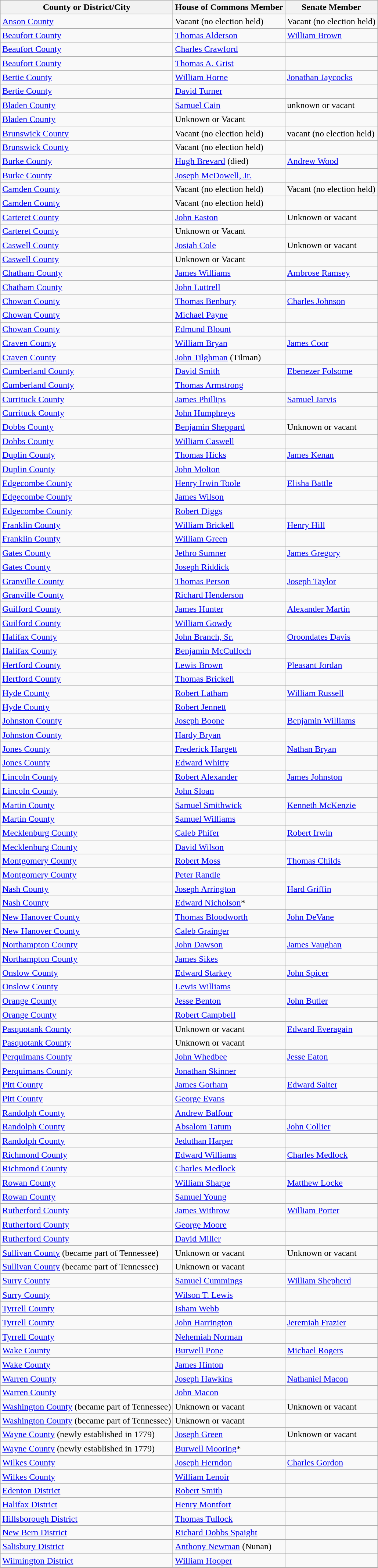<table class="wikitable sortable">
<tr>
<th>County or District/City</th>
<th>House of Commons Member</th>
<th>Senate Member</th>
</tr>
<tr>
<td><a href='#'>Anson County</a></td>
<td>Vacant (no election held)</td>
<td>Vacant (no election held)</td>
</tr>
<tr>
<td><a href='#'>Beaufort County</a></td>
<td data-sort-value="Alderson, Thomas"><a href='#'>Thomas Alderson</a></td>
<td data-sort-value="Brown, William"><a href='#'>William Brown</a></td>
</tr>
<tr>
<td><a href='#'>Beaufort County</a></td>
<td data-sort-value="Crawford, Charles"><a href='#'>Charles Crawford</a></td>
<td></td>
</tr>
<tr>
<td><a href='#'>Beaufort County</a></td>
<td data-sort-value="Grist, Thomas A."><a href='#'>Thomas A. Grist</a></td>
<td></td>
</tr>
<tr>
<td><a href='#'>Bertie County</a></td>
<td data-sort-value="Horne, William"><a href='#'>William Horne</a></td>
<td data-sort-value="Jaycocks, Jonathan"><a href='#'>Jonathan Jaycocks</a></td>
</tr>
<tr>
<td><a href='#'>Bertie County</a></td>
<td data-sort-value="Turner, David"><a href='#'>David Turner</a></td>
<td></td>
</tr>
<tr>
<td><a href='#'>Bladen County</a></td>
<td data-sort-value="Cain, Samuel"><a href='#'>Samuel Cain</a></td>
<td>unknown or vacant</td>
</tr>
<tr>
<td><a href='#'>Bladen County</a></td>
<td>Unknown or Vacant</td>
<td></td>
</tr>
<tr>
<td><a href='#'>Brunswick County</a></td>
<td>Vacant (no election held)</td>
<td>vacant (no election held)</td>
</tr>
<tr>
<td><a href='#'>Brunswick County</a></td>
<td>Vacant (no election held)</td>
<td></td>
</tr>
<tr>
<td><a href='#'>Burke County</a></td>
<td data-sort-value="Brevard, Hugh"><a href='#'>Hugh Brevard</a> (died)</td>
<td data-sort-value="Wood, Andrew"><a href='#'>Andrew Wood</a></td>
</tr>
<tr>
<td><a href='#'>Burke County</a></td>
<td data-sort-value="McDowell, Joseph, Jr."><a href='#'>Joseph McDowell, Jr.</a></td>
<td></td>
</tr>
<tr>
<td><a href='#'>Camden County</a></td>
<td>Vacant (no election held)</td>
<td>Vacant (no election held)</td>
</tr>
<tr>
<td><a href='#'>Camden County</a></td>
<td>Vacant (no election held)</td>
<td></td>
</tr>
<tr>
<td><a href='#'>Carteret County</a></td>
<td data-sort-value="Easton, John"><a href='#'>John Easton</a></td>
<td>Unknown or vacant</td>
</tr>
<tr>
<td><a href='#'>Carteret County</a></td>
<td>Unknown or Vacant</td>
<td></td>
</tr>
<tr>
<td><a href='#'>Caswell County</a></td>
<td data-sort-value="Cole, Josiah"><a href='#'>Josiah Cole</a></td>
<td>Unknown or vacant</td>
</tr>
<tr>
<td><a href='#'>Caswell County</a></td>
<td>Unknown or Vacant</td>
<td></td>
</tr>
<tr>
<td><a href='#'>Chatham County</a></td>
<td data-sort-value="Williams, James"><a href='#'>James Williams</a></td>
<td data-sort-value="Ramsey, Ambrose"><a href='#'>Ambrose Ramsey</a></td>
</tr>
<tr>
<td><a href='#'>Chatham County</a></td>
<td data-sort-value="Luttrell, John"><a href='#'>John Luttrell</a></td>
<td></td>
</tr>
<tr>
<td><a href='#'>Chowan County</a></td>
<td data-sort-value="Benbury, Thomas"><a href='#'>Thomas Benbury</a></td>
<td data-sort-value="Johnson, Charles"><a href='#'>Charles Johnson</a></td>
</tr>
<tr>
<td><a href='#'>Chowan County</a></td>
<td data-sort-value="Payne, Michael"><a href='#'>Michael Payne</a></td>
</tr>
<tr>
<td><a href='#'>Chowan County</a></td>
<td data-sort-value="Blount, Edmund"><a href='#'>Edmund Blount</a></td>
<td></td>
</tr>
<tr>
<td><a href='#'>Craven County</a></td>
<td data-sort-value="Bryan, William"><a href='#'>William Bryan</a></td>
<td data-sort-value="Coor, James"><a href='#'>James Coor</a></td>
</tr>
<tr>
<td><a href='#'>Craven County</a></td>
<td data-sort-value="Tilghman, John"><a href='#'>John Tilghman</a> (Tilman)</td>
<td></td>
</tr>
<tr>
<td><a href='#'>Cumberland County</a></td>
<td data-sort-value="Smith, David"><a href='#'>David Smith</a></td>
<td data-sort-value="Folsome, Ebenezer"><a href='#'>Ebenezer Folsome</a></td>
</tr>
<tr>
<td><a href='#'>Cumberland County</a></td>
<td data-sort-value="Armstrong, Thomas"><a href='#'>Thomas Armstrong</a></td>
<td></td>
</tr>
<tr>
<td><a href='#'>Currituck County</a></td>
<td data-sort-value="Phillips, James"><a href='#'>James Phillips</a></td>
<td data-sort-value="Jarvis, Samuel"><a href='#'>Samuel Jarvis</a></td>
</tr>
<tr>
<td><a href='#'>Currituck County</a></td>
<td data-sort-value="Humphreys, John"><a href='#'>John Humphreys</a></td>
<td></td>
</tr>
<tr>
<td><a href='#'>Dobbs County</a></td>
<td data-sort-value="Sheppard, Benjamin"><a href='#'>Benjamin Sheppard</a></td>
<td>Unknown or vacant</td>
</tr>
<tr>
<td><a href='#'>Dobbs County</a></td>
<td data-sort-value="Caswell, William"><a href='#'>William Caswell</a></td>
<td></td>
</tr>
<tr>
<td><a href='#'>Duplin County</a></td>
<td data-sort-value="Hicks, Thomas"><a href='#'>Thomas Hicks</a></td>
<td data-sort-value="Kenan, James"><a href='#'>James Kenan</a></td>
</tr>
<tr>
<td><a href='#'>Duplin County</a></td>
<td data-sort-value="Molton, John"><a href='#'>John Molton</a></td>
<td></td>
</tr>
<tr>
<td><a href='#'>Edgecombe County</a></td>
<td data-sort-value="Toole, Henry Irwin"><a href='#'>Henry Irwin Toole</a></td>
<td data-sort-value="Battle, Elisha"><a href='#'>Elisha Battle</a></td>
</tr>
<tr>
<td><a href='#'>Edgecombe County</a></td>
<td data-sort-value="Wilson, James"><a href='#'>James Wilson</a></td>
<td></td>
</tr>
<tr>
<td><a href='#'>Edgecombe County</a></td>
<td data-sort-value="Diggs, Robert"><a href='#'>Robert Diggs</a></td>
<td></td>
</tr>
<tr>
<td><a href='#'>Franklin County</a></td>
<td data-sort-value="Brickell, William"><a href='#'>William Brickell</a></td>
<td data-sort-value="Hill, Henry"><a href='#'>Henry Hill</a></td>
</tr>
<tr>
<td><a href='#'>Franklin County</a></td>
<td data-sort-value="Green, William"><a href='#'>William Green</a></td>
<td></td>
</tr>
<tr>
<td><a href='#'>Gates County</a></td>
<td data-sort-value="Sumner, Jethro"><a href='#'>Jethro Sumner</a></td>
<td data-sort-value="Gregory, James"><a href='#'>James Gregory</a></td>
</tr>
<tr>
<td><a href='#'>Gates County</a></td>
<td data-sort-value="Riddick, Joseph"><a href='#'>Joseph Riddick</a></td>
<td></td>
</tr>
<tr>
<td><a href='#'>Granville County</a></td>
<td data-sort-value="Person, Thomas"><a href='#'>Thomas Person</a></td>
<td data-sort-value="Taylor, Joseph"><a href='#'>Joseph Taylor</a></td>
</tr>
<tr>
<td><a href='#'>Granville County</a></td>
<td data-sort-value="Henderson, Richard"><a href='#'>Richard Henderson</a></td>
<td></td>
</tr>
<tr>
<td><a href='#'>Guilford County</a></td>
<td data-sort-value="Hunter, James"><a href='#'>James Hunter</a></td>
<td data-sort-value="Martin, Alexander"><a href='#'>Alexander Martin</a></td>
</tr>
<tr>
<td><a href='#'>Guilford County</a></td>
<td data-sort-value="Gowdy, William"><a href='#'>William Gowdy</a></td>
<td></td>
</tr>
<tr>
<td><a href='#'>Halifax County</a></td>
<td data-sort-value="Branch, John, Sr."><a href='#'>John Branch, Sr.</a></td>
<td data-sort-value="Davis, Oroondates"><a href='#'>Oroondates Davis</a></td>
</tr>
<tr>
<td><a href='#'>Halifax County</a></td>
<td data-sort-value="McCulloch, Benjamin"><a href='#'>Benjamin McCulloch</a></td>
<td></td>
</tr>
<tr>
<td><a href='#'>Hertford County</a></td>
<td data-sort-value="Brown, Lewis"><a href='#'>Lewis Brown</a></td>
<td data-sort-value="Jordan, Pleasant"><a href='#'>Pleasant Jordan</a></td>
</tr>
<tr>
<td><a href='#'>Hertford County</a></td>
<td data-sort-value="Brickell, Thomas"><a href='#'>Thomas Brickell</a></td>
<td></td>
</tr>
<tr>
<td><a href='#'>Hyde County</a></td>
<td data-sort-value="Latham, Robert"><a href='#'>Robert Latham</a></td>
<td data-sort-value="Russell, William"><a href='#'>William Russell</a></td>
</tr>
<tr>
<td><a href='#'>Hyde County</a></td>
<td data-sort-value="Jennett, Robert"><a href='#'>Robert Jennett</a></td>
<td></td>
</tr>
<tr>
<td><a href='#'>Johnston County</a></td>
<td data-sort-value="Boone, Joseph"><a href='#'>Joseph Boone</a></td>
<td data-sort-value="Williams, Benjamin"><a href='#'>Benjamin Williams</a></td>
</tr>
<tr>
<td><a href='#'>Johnston County</a></td>
<td data-sort-value="Bryan, Hardy"><a href='#'>Hardy Bryan</a></td>
<td></td>
</tr>
<tr>
<td><a href='#'>Jones County</a></td>
<td data-sort-value="Hargett, Frederick"><a href='#'>Frederick Hargett</a></td>
<td data-sort-value="Bryan, Nathan"><a href='#'>Nathan Bryan</a></td>
</tr>
<tr>
<td><a href='#'>Jones County</a></td>
<td data-sort-value="Whitty, Edward"><a href='#'>Edward Whitty</a></td>
<td></td>
</tr>
<tr>
<td><a href='#'>Lincoln County</a></td>
<td data-sort-value="Alexander, Robert"><a href='#'>Robert Alexander</a></td>
<td data-sort-value="Johnston, James"><a href='#'>James Johnston</a></td>
</tr>
<tr>
<td><a href='#'>Lincoln County</a></td>
<td data-sort-value="Sloan, John"><a href='#'>John Sloan</a></td>
<td></td>
</tr>
<tr>
<td><a href='#'>Martin County</a></td>
<td data-sort-value="Smithwick, Samuel"><a href='#'>Samuel Smithwick</a></td>
<td data-sort-value="McKenzie, Kenneth"><a href='#'>Kenneth McKenzie</a></td>
</tr>
<tr>
<td><a href='#'>Martin County</a></td>
<td data-sort-value="Williams, Samuel"><a href='#'>Samuel Williams</a></td>
<td></td>
</tr>
<tr>
<td><a href='#'>Mecklenburg County</a></td>
<td data-sort-value="Phifer, Caleb"><a href='#'>Caleb Phifer</a></td>
<td data-sort-value="Irwin, Robert"><a href='#'>Robert Irwin</a></td>
</tr>
<tr>
<td><a href='#'>Mecklenburg County</a></td>
<td data-sort-value="Wilson, David"><a href='#'>David Wilson</a></td>
<td></td>
</tr>
<tr>
<td><a href='#'>Montgomery County</a></td>
<td data-sort-value="Moss, Robert"><a href='#'>Robert Moss</a></td>
<td data-sort-value="Childs, Thomas"><a href='#'>Thomas Childs</a></td>
</tr>
<tr>
<td><a href='#'>Montgomery County</a></td>
<td data-sort-value="Randle, Peter"><a href='#'>Peter Randle</a></td>
<td></td>
</tr>
<tr>
<td><a href='#'>Nash County</a></td>
<td data-sort-value="Arrington, Joseph"><a href='#'>Joseph Arrington</a></td>
<td data-sort-value="Griffin, Hard"><a href='#'>Hard Griffin</a></td>
</tr>
<tr>
<td><a href='#'>Nash County</a></td>
<td data-sort-value="Nicholson, Edward"><a href='#'>Edward Nicholson</a>*</td>
<td></td>
</tr>
<tr>
<td><a href='#'>New Hanover County</a></td>
<td data-sort-value="Bloodworth, Thomas"><a href='#'>Thomas Bloodworth</a></td>
<td data-sort-value="Davane, John"><a href='#'>John DeVane</a></td>
</tr>
<tr>
<td><a href='#'>New Hanover County</a></td>
<td data-sort-value="Grainger, Caleb"><a href='#'>Caleb Grainger</a></td>
<td></td>
</tr>
<tr>
<td><a href='#'>Northampton County</a></td>
<td data-sort-value="Dawson, John"><a href='#'>John Dawson</a></td>
<td data-sort-value="Vaughan, James"><a href='#'>James Vaughan</a></td>
</tr>
<tr>
<td><a href='#'>Northampton County</a></td>
<td data-sort-value="Sikes, James"><a href='#'>James Sikes</a></td>
<td></td>
</tr>
<tr>
<td><a href='#'>Onslow County</a></td>
<td data-sort-value="Starkey, Edward"><a href='#'>Edward Starkey</a></td>
<td data-sort-value="Spicer, John"><a href='#'>John Spicer</a></td>
</tr>
<tr>
<td><a href='#'>Onslow County</a></td>
<td data-sort-value="Williams, Lewis"><a href='#'>Lewis Williams</a></td>
<td></td>
</tr>
<tr>
<td><a href='#'>Orange County</a></td>
<td data-sort-value="Benton, Jesse"><a href='#'>Jesse Benton</a></td>
<td data-sort-value="Butler, John"><a href='#'>John Butler</a></td>
</tr>
<tr>
<td><a href='#'>Orange County</a></td>
<td data-sort-value="Campbell, Robert"><a href='#'>Robert Campbell</a></td>
<td></td>
</tr>
<tr>
<td><a href='#'>Pasquotank County</a></td>
<td>Unknown or vacant</td>
<td data-sort-value="Everagain, Edward"><a href='#'>Edward Everagain</a></td>
</tr>
<tr>
<td><a href='#'>Pasquotank County</a></td>
<td>Unknown or vacant</td>
<td></td>
</tr>
<tr>
<td><a href='#'>Perquimans County</a></td>
<td data-sort-value="Whedbee, John"><a href='#'>John Whedbee</a></td>
<td data-sort-value="Eaton, Jesse"><a href='#'>Jesse Eaton</a></td>
</tr>
<tr>
<td><a href='#'>Perquimans County</a></td>
<td data-sort-value="Skinner, Jonathan"><a href='#'>Jonathan Skinner</a></td>
<td></td>
</tr>
<tr>
<td><a href='#'>Pitt County</a></td>
<td data-sort-value="Gorham, James"><a href='#'>James Gorham</a></td>
<td data-sort-value="Salter, Edward"><a href='#'>Edward Salter</a></td>
</tr>
<tr>
<td><a href='#'>Pitt County</a></td>
<td data-sort-value="Evans, George"><a href='#'>George Evans</a></td>
<td></td>
</tr>
<tr>
<td><a href='#'>Randolph County</a></td>
<td data-sort-value="Balfour, Andrew"><a href='#'>Andrew Balfour</a></td>
<td></td>
</tr>
<tr>
<td><a href='#'>Randolph County</a></td>
<td data-sort-value="Tatum, Absalom"><a href='#'>Absalom Tatum</a></td>
<td data-sort-value="Collier, John"><a href='#'>John Collier</a></td>
</tr>
<tr>
<td><a href='#'>Randolph County</a></td>
<td data-sort-value="Harper, Jeduthan"><a href='#'>Jeduthan Harper</a></td>
<td></td>
</tr>
<tr>
<td><a href='#'>Richmond County</a></td>
<td data-sort-value="Williams, Edward"><a href='#'>Edward Williams</a></td>
<td data-sort-value="Medlock, Charles"><a href='#'>Charles Medlock</a></td>
</tr>
<tr>
<td><a href='#'>Richmond County</a></td>
<td data-sort-value="Medlock, Charles"><a href='#'>Charles Medlock</a></td>
<td></td>
</tr>
<tr>
<td><a href='#'>Rowan County</a></td>
<td data-sort-value="Sharpe, William"><a href='#'>William Sharpe</a></td>
<td data-sort-value="Locke, Matthew"><a href='#'>Matthew Locke</a></td>
</tr>
<tr>
<td><a href='#'>Rowan County</a></td>
<td data-sort-value="Young, Samuel"><a href='#'>Samuel Young</a></td>
<td></td>
</tr>
<tr>
<td><a href='#'>Rutherford County</a></td>
<td data-sort-value="Withrow, James"><a href='#'>James Withrow</a></td>
<td data-sort-value="Porter, William"><a href='#'>William Porter</a></td>
</tr>
<tr>
<td><a href='#'>Rutherford County</a></td>
<td data-sort-value="Moore, George"><a href='#'>George Moore</a></td>
<td></td>
</tr>
<tr>
<td><a href='#'>Rutherford County</a></td>
<td data-sort-value="Miller, David"><a href='#'>David Miller</a></td>
<td></td>
</tr>
<tr>
<td><a href='#'>Sullivan County</a> (became part of Tennessee)</td>
<td>Unknown or vacant</td>
<td>Unknown or vacant</td>
</tr>
<tr>
<td><a href='#'>Sullivan County</a> (became part of Tennessee)</td>
<td>Unknown or vacant</td>
<td></td>
</tr>
<tr>
<td><a href='#'>Surry County</a></td>
<td data-sort-value="Cummings, Samuel"><a href='#'>Samuel Cummings</a></td>
<td data-sort-value="Shepherd, William"><a href='#'>William Shepherd</a></td>
</tr>
<tr>
<td><a href='#'>Surry County</a></td>
<td data-sort-value="Lewis, Wilson T."><a href='#'>Wilson T. Lewis</a></td>
<td></td>
</tr>
<tr>
<td><a href='#'>Tyrrell County</a></td>
<td data-sort-value="Webb, Isham"><a href='#'>Isham Webb</a></td>
<td></td>
</tr>
<tr>
<td><a href='#'>Tyrrell County</a></td>
<td data-sort-value="Harrington, John"><a href='#'>John Harrington</a></td>
<td data-sort-value="Frazier, Jeremiah"><a href='#'>Jeremiah Frazier</a></td>
</tr>
<tr>
<td><a href='#'>Tyrrell County</a></td>
<td data-sort-value="Norman, Nehemiah"><a href='#'>Nehemiah Norman</a></td>
<td></td>
</tr>
<tr>
<td><a href='#'>Wake County</a></td>
<td data-sort-value="Pope, Burwell"><a href='#'>Burwell Pope</a></td>
<td data-sort-value="Rogers, Michael"><a href='#'>Michael Rogers</a></td>
</tr>
<tr>
<td><a href='#'>Wake County</a></td>
<td data-sort-value="Hinton, James"><a href='#'>James Hinton</a></td>
<td></td>
</tr>
<tr>
<td><a href='#'>Warren County</a></td>
<td data-sort-value="Hawkins, Joseph"><a href='#'>Joseph Hawkins</a></td>
<td data-sort-value="Macon, Nathaniel"><a href='#'>Nathaniel Macon</a></td>
</tr>
<tr>
<td><a href='#'>Warren County</a></td>
<td data-sort-value="Macon, John"><a href='#'>John Macon</a></td>
<td></td>
</tr>
<tr>
<td><a href='#'>Washington County</a> (became part of Tennessee)</td>
<td>Unknown or vacant</td>
<td>Unknown or vacant</td>
</tr>
<tr>
<td><a href='#'>Washington County</a> (became part of Tennessee)</td>
<td>Unknown or vacant</td>
<td></td>
</tr>
<tr>
<td><a href='#'>Wayne County</a> (newly established in 1779)</td>
<td data-sort-value="Green, Joseph"><a href='#'>Joseph Green</a></td>
<td>Unknown or vacant</td>
</tr>
<tr>
<td><a href='#'>Wayne County</a> (newly established in 1779)</td>
<td data-sort-value="Mooring, Burwell"><a href='#'>Burwell Mooring</a>*</td>
<td></td>
</tr>
<tr>
<td><a href='#'>Wilkes County</a></td>
<td data-sort-value="Herndon, Joseph"><a href='#'>Joseph Herndon</a></td>
<td data-sort-value="Gordon, Charles"><a href='#'>Charles Gordon</a></td>
</tr>
<tr>
<td><a href='#'>Wilkes County</a></td>
<td data-sort-value="Lenoir, William"><a href='#'>William Lenoir</a></td>
<td></td>
</tr>
<tr>
<td><a href='#'>Edenton District</a></td>
<td data-sort-value="Smith, Robert"><a href='#'>Robert Smith</a></td>
<td></td>
</tr>
<tr>
<td><a href='#'>Halifax District</a></td>
<td data-sort-value="Montfort, Henry"><a href='#'>Henry Montfort</a></td>
<td></td>
</tr>
<tr>
<td><a href='#'>Hillsborough District</a></td>
<td data-sort-value="Tullock, Thomas"><a href='#'>Thomas Tullock</a></td>
<td></td>
</tr>
<tr>
<td><a href='#'>New Bern District</a></td>
<td data-sort-value="Spaight, Richard Dobbs"><a href='#'>Richard Dobbs Spaight</a></td>
<td></td>
</tr>
<tr>
<td><a href='#'>Salisbury District</a></td>
<td data-sort-value="Newman, Anthony"><a href='#'>Anthony Newman</a> (Nunan)</td>
<td></td>
</tr>
<tr>
<td><a href='#'>Wilmington District</a></td>
<td data-sort-value="Hooper, William"><a href='#'>William Hooper</a></td>
<td></td>
</tr>
</table>
